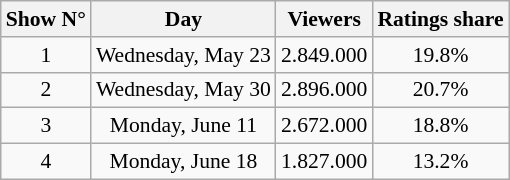<table class="wikitable sortable centre" style="text-align:center;font-size:90%;">
<tr>
<th>Show N°</th>
<th>Day</th>
<th>Viewers</th>
<th>Ratings share</th>
</tr>
<tr>
<td>1</td>
<td>Wednesday, May 23</td>
<td>2.849.000</td>
<td>19.8%</td>
</tr>
<tr>
<td>2</td>
<td>Wednesday, May 30</td>
<td>2.896.000</td>
<td>20.7%</td>
</tr>
<tr>
<td>3</td>
<td>Monday, June 11</td>
<td>2.672.000</td>
<td>18.8%</td>
</tr>
<tr>
<td>4</td>
<td>Monday, June 18</td>
<td>1.827.000</td>
<td>13.2%</td>
</tr>
</table>
